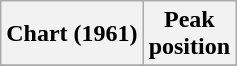<table class="wikitable sortable plainrowheaders" style="text-align:center">
<tr>
<th>Chart (1961)</th>
<th>Peak<br>position</th>
</tr>
<tr>
</tr>
</table>
